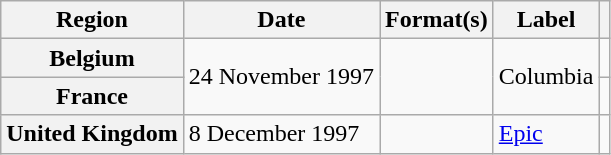<table class="wikitable plainrowheaders">
<tr>
<th scope="col">Region</th>
<th scope="col">Date</th>
<th scope="col">Format(s)</th>
<th scope="col">Label</th>
<th scope="col"></th>
</tr>
<tr>
<th scope="row">Belgium</th>
<td rowspan="2">24 November 1997</td>
<td rowspan="2"></td>
<td rowspan="2">Columbia</td>
<td></td>
</tr>
<tr>
<th scope="row">France</th>
<td></td>
</tr>
<tr>
<th scope="row">United Kingdom</th>
<td>8 December 1997</td>
<td></td>
<td><a href='#'>Epic</a></td>
<td></td>
</tr>
</table>
